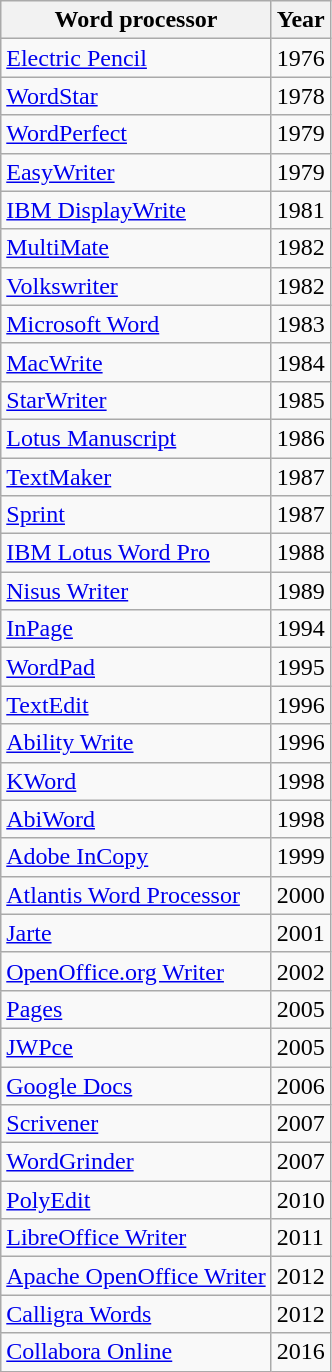<table class="wikitable sortable">
<tr>
<th>Word processor</th>
<th>Year</th>
</tr>
<tr>
<td><a href='#'>Electric Pencil</a></td>
<td>1976</td>
</tr>
<tr>
<td><a href='#'>WordStar</a></td>
<td>1978</td>
</tr>
<tr>
<td><a href='#'>WordPerfect</a></td>
<td>1979</td>
</tr>
<tr>
<td><a href='#'>EasyWriter</a></td>
<td>1979</td>
</tr>
<tr>
<td><a href='#'>IBM DisplayWrite</a></td>
<td>1981</td>
</tr>
<tr>
<td><a href='#'>MultiMate</a></td>
<td>1982</td>
</tr>
<tr>
<td><a href='#'>Volkswriter</a></td>
<td>1982</td>
</tr>
<tr>
<td><a href='#'>Microsoft Word</a></td>
<td>1983</td>
</tr>
<tr>
<td><a href='#'>MacWrite</a></td>
<td>1984</td>
</tr>
<tr>
<td><a href='#'>StarWriter</a></td>
<td>1985</td>
</tr>
<tr>
<td><a href='#'>Lotus Manuscript</a></td>
<td>1986</td>
</tr>
<tr>
<td><a href='#'>TextMaker</a></td>
<td>1987</td>
</tr>
<tr>
<td><a href='#'>Sprint</a></td>
<td>1987</td>
</tr>
<tr>
<td><a href='#'>IBM Lotus Word Pro</a></td>
<td>1988</td>
</tr>
<tr>
<td><a href='#'>Nisus Writer</a></td>
<td>1989</td>
</tr>
<tr>
<td><a href='#'>InPage</a></td>
<td>1994</td>
</tr>
<tr>
<td><a href='#'>WordPad</a></td>
<td>1995</td>
</tr>
<tr>
<td><a href='#'>TextEdit</a></td>
<td>1996</td>
</tr>
<tr>
<td><a href='#'>Ability Write</a></td>
<td>1996</td>
</tr>
<tr>
<td><a href='#'>KWord</a></td>
<td>1998</td>
</tr>
<tr>
<td><a href='#'>AbiWord</a></td>
<td>1998</td>
</tr>
<tr>
<td><a href='#'>Adobe InCopy</a></td>
<td>1999</td>
</tr>
<tr>
<td><a href='#'>Atlantis Word Processor</a></td>
<td>2000</td>
</tr>
<tr>
<td><a href='#'>Jarte</a></td>
<td>2001</td>
</tr>
<tr>
<td><a href='#'>OpenOffice.org Writer</a></td>
<td>2002</td>
</tr>
<tr>
<td><a href='#'>Pages</a></td>
<td>2005</td>
</tr>
<tr>
<td><a href='#'>JWPce</a></td>
<td>2005</td>
</tr>
<tr>
<td><a href='#'>Google Docs</a></td>
<td>2006</td>
</tr>
<tr>
<td><a href='#'>Scrivener</a></td>
<td>2007</td>
</tr>
<tr>
<td><a href='#'>WordGrinder</a></td>
<td>2007</td>
</tr>
<tr>
<td><a href='#'>PolyEdit</a></td>
<td>2010</td>
</tr>
<tr>
<td><a href='#'>LibreOffice Writer</a></td>
<td>2011</td>
</tr>
<tr>
<td><a href='#'>Apache OpenOffice Writer</a></td>
<td>2012</td>
</tr>
<tr>
<td><a href='#'>Calligra Words</a></td>
<td>2012</td>
</tr>
<tr>
<td><a href='#'>Collabora Online</a></td>
<td>2016</td>
</tr>
</table>
